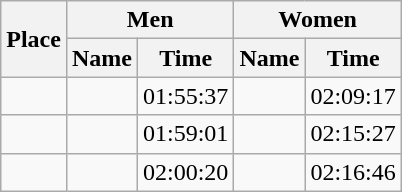<table class=wikitable>
<tr>
<th rowspan="2">Place</th>
<th colspan="2">Men</th>
<th colspan="2">Women</th>
</tr>
<tr>
<th>Name</th>
<th>Time</th>
<th>Name</th>
<th>Time</th>
</tr>
<tr>
<td align="center"></td>
<td></td>
<td>01:55:37</td>
<td></td>
<td>02:09:17</td>
</tr>
<tr>
<td align="center"></td>
<td></td>
<td>01:59:01</td>
<td></td>
<td>02:15:27</td>
</tr>
<tr>
<td align="center"></td>
<td></td>
<td>02:00:20</td>
<td></td>
<td>02:16:46</td>
</tr>
</table>
